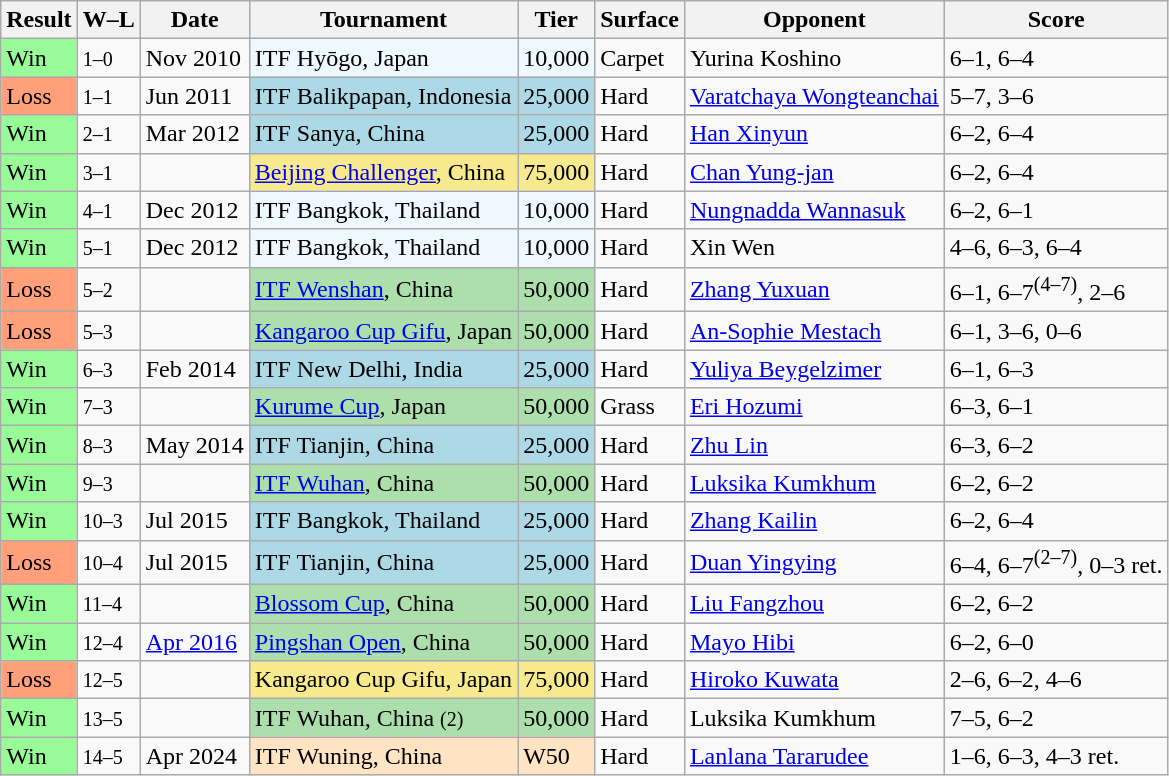<table class="sortable wikitable">
<tr>
<th>Result</th>
<th class="unsortable">W–L</th>
<th>Date</th>
<th>Tournament</th>
<th>Tier</th>
<th>Surface</th>
<th>Opponent</th>
<th class="unsortable">Score</th>
</tr>
<tr>
<td style="background:#98fb98;">Win</td>
<td><small>1–0</small></td>
<td>Nov 2010</td>
<td style="background:#f0f8ff;">ITF Hyōgo, Japan</td>
<td style="background:#f0f8ff;">10,000</td>
<td>Carpet</td>
<td> Yurina Koshino</td>
<td>6–1, 6–4</td>
</tr>
<tr>
<td style="background:#ffa07a;">Loss</td>
<td><small>1–1</small></td>
<td>Jun 2011</td>
<td style="background:lightblue;">ITF Balikpapan, Indonesia</td>
<td style="background:lightblue;">25,000</td>
<td>Hard</td>
<td> <a href='#'>Varatchaya Wongteanchai</a></td>
<td>5–7, 3–6</td>
</tr>
<tr>
<td style="background:#98fb98;">Win</td>
<td><small>2–1</small></td>
<td>Mar 2012</td>
<td style="background:lightblue;">ITF Sanya, China</td>
<td style="background:lightblue;">25,000</td>
<td>Hard</td>
<td> <a href='#'>Han Xinyun</a></td>
<td>6–2, 6–4</td>
</tr>
<tr>
<td style="background:#98fb98;">Win</td>
<td><small>3–1</small></td>
<td><a href='#'></a></td>
<td style="background:#f7e98e;"><a href='#'>Beijing Challenger</a>, China</td>
<td style="background:#f7e98e;">75,000</td>
<td>Hard</td>
<td> <a href='#'>Chan Yung-jan</a></td>
<td>6–2, 6–4</td>
</tr>
<tr>
<td style="background:#98fb98;">Win</td>
<td><small>4–1</small></td>
<td>Dec 2012</td>
<td style="background:#f0f8ff;">ITF Bangkok, Thailand</td>
<td style="background:#f0f8ff;">10,000</td>
<td>Hard</td>
<td> <a href='#'>Nungnadda Wannasuk</a></td>
<td>6–2, 6–1</td>
</tr>
<tr>
<td style="background:#98fb98;">Win</td>
<td><small>5–1</small></td>
<td>Dec 2012</td>
<td style="background:#f0f8ff;">ITF Bangkok, Thailand</td>
<td style="background:#f0f8ff;">10,000</td>
<td>Hard</td>
<td> Xin Wen</td>
<td>4–6, 6–3, 6–4</td>
</tr>
<tr>
<td style="background:#ffa07a;">Loss</td>
<td><small>5–2</small></td>
<td><a href='#'></a></td>
<td style="background:#ADDFAD;"><a href='#'>ITF Wenshan</a>, China</td>
<td style="background:#ADDFAD;">50,000</td>
<td>Hard</td>
<td> <a href='#'>Zhang Yuxuan</a></td>
<td>6–1, 6–7<sup>(4–7)</sup>, 2–6</td>
</tr>
<tr>
<td style="background:#ffa07a;">Loss</td>
<td><small>5–3</small></td>
<td><a href='#'></a></td>
<td style="background:#ADDFAD;"><a href='#'>Kangaroo Cup Gifu</a>, Japan</td>
<td style="background:#ADDFAD;">50,000</td>
<td>Hard</td>
<td> <a href='#'>An-Sophie Mestach</a></td>
<td>6–1, 3–6, 0–6</td>
</tr>
<tr>
<td style="background:#98fb98;">Win</td>
<td><small>6–3</small></td>
<td>Feb 2014</td>
<td style="background:lightblue;">ITF New Delhi, India</td>
<td style="background:lightblue;">25,000</td>
<td>Hard</td>
<td> <a href='#'>Yuliya Beygelzimer</a></td>
<td>6–1, 6–3</td>
</tr>
<tr>
<td style="background:#98fb98;">Win</td>
<td><small>7–3</small></td>
<td><a href='#'></a></td>
<td style="background:#ADDFAD;"><a href='#'>Kurume Cup</a>, Japan</td>
<td style="background:#ADDFAD;">50,000</td>
<td>Grass</td>
<td> <a href='#'>Eri Hozumi</a></td>
<td>6–3, 6–1</td>
</tr>
<tr>
<td style="background:#98fb98;">Win</td>
<td><small>8–3</small></td>
<td>May 2014</td>
<td style="background:lightblue;">ITF Tianjin, China</td>
<td style="background:lightblue;">25,000</td>
<td>Hard</td>
<td> <a href='#'>Zhu Lin</a></td>
<td>6–3, 6–2</td>
</tr>
<tr>
<td style="background:#98fb98;">Win</td>
<td><small>9–3</small></td>
<td><a href='#'></a></td>
<td style="background:#ADDFAD;"><a href='#'>ITF Wuhan</a>, China</td>
<td style="background:#ADDFAD;">50,000</td>
<td>Hard</td>
<td> <a href='#'>Luksika Kumkhum</a></td>
<td>6–2, 6–2</td>
</tr>
<tr>
<td style="background:#98fb98;">Win</td>
<td><small>10–3</small></td>
<td>Jul 2015</td>
<td style="background:lightblue;">ITF Bangkok, Thailand</td>
<td style="background:lightblue;">25,000</td>
<td>Hard</td>
<td> <a href='#'>Zhang Kailin</a></td>
<td>6–2, 6–4</td>
</tr>
<tr>
<td style="background:#ffa07a;">Loss</td>
<td><small>10–4</small></td>
<td>Jul 2015</td>
<td style="background:lightblue;">ITF Tianjin, China</td>
<td style="background:lightblue;">25,000</td>
<td>Hard</td>
<td> <a href='#'>Duan Yingying</a></td>
<td>6–4, 6–7<sup>(2–7)</sup>, 0–3 ret.</td>
</tr>
<tr>
<td style="background:#98fb98;">Win</td>
<td><small>11–4</small></td>
<td><a href='#'></a></td>
<td style="background:#ADDFAD;"><a href='#'>Blossom Cup</a>, China</td>
<td style="background:#ADDFAD;">50,000</td>
<td>Hard</td>
<td> <a href='#'>Liu Fangzhou</a></td>
<td>6–2, 6–2</td>
</tr>
<tr>
<td style="background:#98fb98;">Win</td>
<td><small>12–4</small></td>
<td><a href='#'>Apr 2016</a></td>
<td style="background:#ADDFAD;"><a href='#'>Pingshan Open</a>, China</td>
<td style="background:#ADDFAD;">50,000</td>
<td>Hard</td>
<td> <a href='#'>Mayo Hibi</a></td>
<td>6–2, 6–0</td>
</tr>
<tr>
<td style="background:#ffa07a;">Loss</td>
<td><small>12–5</small></td>
<td><a href='#'></a></td>
<td style="background:#f7e98e;">Kangaroo Cup Gifu, Japan</td>
<td style="background:#f7e98e;">75,000</td>
<td>Hard</td>
<td> <a href='#'>Hiroko Kuwata</a></td>
<td>2–6, 6–2, 4–6</td>
</tr>
<tr>
<td style="background:#98fb98;">Win</td>
<td><small>13–5</small></td>
<td><a href='#'></a></td>
<td style="background:#ADDFAD;">ITF Wuhan, China <small>(2)</small></td>
<td style="background:#ADDFAD;">50,000</td>
<td>Hard</td>
<td> Luksika Kumkhum</td>
<td>7–5, 6–2</td>
</tr>
<tr>
<td style="background:#98fb98;">Win</td>
<td><small>14–5</small></td>
<td>Apr 2024</td>
<td style="background:#ffe4c4;">ITF Wuning, China</td>
<td style="background:#ffe4c4;">W50</td>
<td>Hard</td>
<td> <a href='#'>Lanlana Tararudee</a></td>
<td>1–6, 6–3, 4–3 ret.</td>
</tr>
</table>
